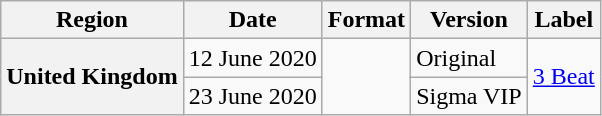<table class="wikitable plainrowheaders">
<tr>
<th>Region</th>
<th>Date</th>
<th>Format</th>
<th>Version</th>
<th>Label</th>
</tr>
<tr>
<th scope="row" rowspan="2">United Kingdom</th>
<td>12 June 2020</td>
<td rowspan="2"></td>
<td>Original</td>
<td rowspan="2"><a href='#'>3 Beat</a></td>
</tr>
<tr>
<td>23 June 2020</td>
<td>Sigma VIP</td>
</tr>
</table>
